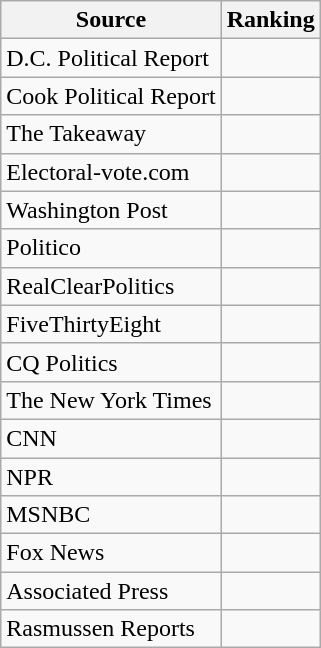<table class="wikitable">
<tr>
<th>Source</th>
<th>Ranking</th>
</tr>
<tr>
<td>D.C. Political Report</td>
<td></td>
</tr>
<tr>
<td>Cook Political Report</td>
<td></td>
</tr>
<tr>
<td>The Takeaway</td>
<td></td>
</tr>
<tr>
<td>Electoral-vote.com</td>
<td></td>
</tr>
<tr>
<td The Washington Post>Washington Post</td>
<td></td>
</tr>
<tr>
<td>Politico</td>
<td></td>
</tr>
<tr>
<td>RealClearPolitics</td>
<td></td>
</tr>
<tr>
<td>FiveThirtyEight</td>
<td></td>
</tr>
<tr>
<td>CQ Politics</td>
<td></td>
</tr>
<tr>
<td>The New York Times</td>
<td></td>
</tr>
<tr>
<td>CNN</td>
<td></td>
</tr>
<tr>
<td>NPR</td>
<td></td>
</tr>
<tr>
<td>MSNBC</td>
<td></td>
</tr>
<tr>
<td>Fox News</td>
<td></td>
</tr>
<tr>
<td>Associated Press</td>
<td></td>
</tr>
<tr>
<td>Rasmussen Reports</td>
<td></td>
</tr>
</table>
